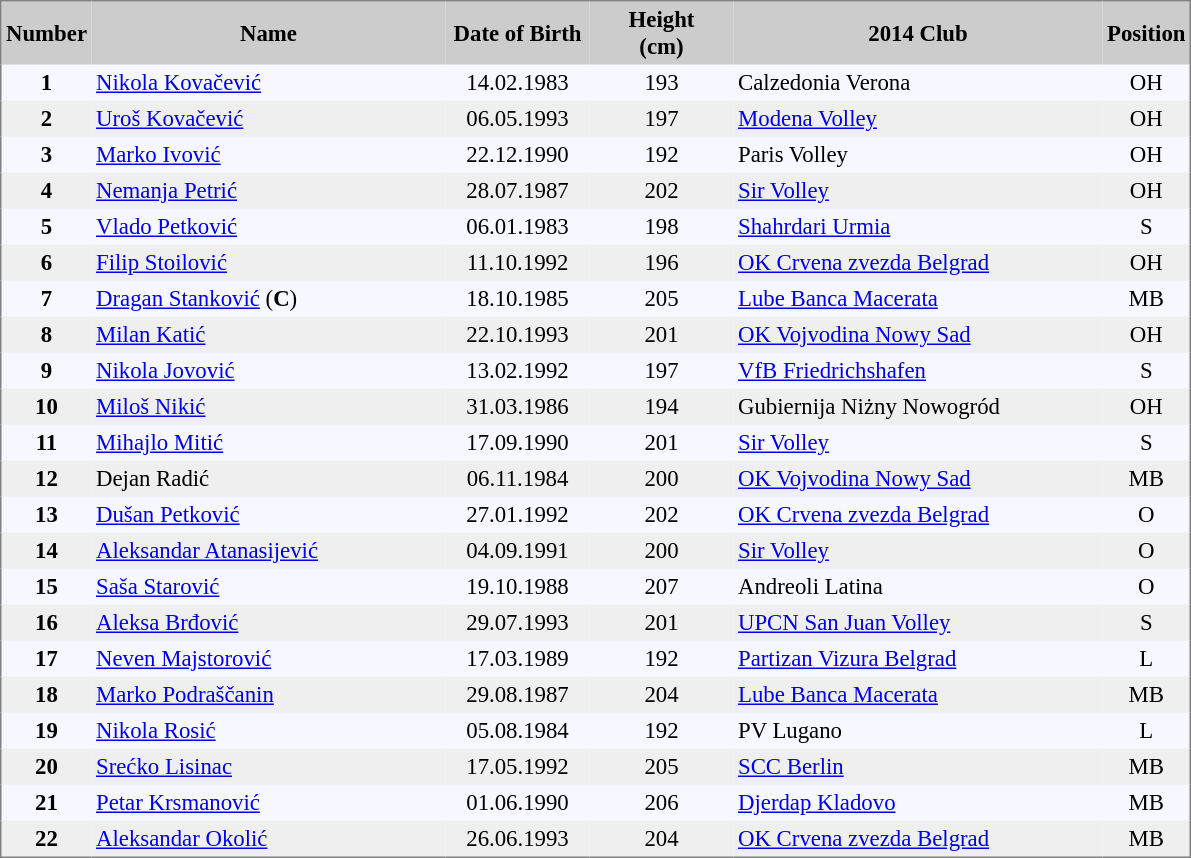<table cellpadding="3" style="background: #f7f8ff; font-size: 95%; border: 1px solid gray; border-collapse: collapse;">
<tr style="background:#ccc;">
<th style="width: 10px;"><strong>Number</strong></th>
<th style="width: 230px;"><strong>Name</strong></th>
<th style="width: 90px;"><strong>Date of Birth</strong></th>
<th style="width: 90px;"><strong>Height<br>(cm)</strong></th>
<th style="width: 240px;"><strong>2014 Club</strong></th>
<th style="width: 50px;"><strong>Position</strong></th>
</tr>
<tr>
<td style="text-align:center;"><strong>1</strong></td>
<td><a href='#'>Nikola Kovačević</a></td>
<td style="text-align:center;">14.02.1983</td>
<td style="text-align:center;">193</td>
<td> Calzedonia Verona</td>
<td style="text-align:center;">OH</td>
</tr>
<tr style="background: #efefef;">
<td style="text-align:center;"><strong>2</strong></td>
<td><a href='#'>Uroš Kovačević</a></td>
<td style="text-align:center;">06.05.1993</td>
<td style="text-align:center;">197</td>
<td> <a href='#'>Modena Volley</a></td>
<td style="text-align:center;">OH</td>
</tr>
<tr>
<td style="text-align:center;"><strong>3</strong></td>
<td><a href='#'>Marko Ivović</a></td>
<td style="text-align:center;">22.12.1990</td>
<td style="text-align:center;">192</td>
<td> Paris Volley</td>
<td style="text-align:center;">OH</td>
</tr>
<tr style="background: #efefef;">
<td style="text-align:center;"><strong>4</strong></td>
<td><a href='#'>Nemanja Petrić</a></td>
<td style="text-align:center;">28.07.1987</td>
<td style="text-align:center;">202</td>
<td> <a href='#'>Sir Volley</a></td>
<td style="text-align:center;">OH</td>
</tr>
<tr>
<td style="text-align:center;"><strong>5</strong></td>
<td><a href='#'>Vlado Petković</a></td>
<td style="text-align:center;">06.01.1983</td>
<td style="text-align:center;">198</td>
<td> <a href='#'>Shahrdari Urmia</a></td>
<td style="text-align:center;">S</td>
</tr>
<tr style="background: #efefef;">
<td style="text-align:center;"><strong>6</strong></td>
<td><a href='#'>Filip Stoilović</a></td>
<td style="text-align:center;">11.10.1992</td>
<td style="text-align:center;">196</td>
<td> <a href='#'>OK Crvena zvezda Belgrad</a></td>
<td style="text-align:center;">OH</td>
</tr>
<tr>
<td style="text-align:center;"><strong>7</strong></td>
<td><a href='#'>Dragan Stanković</a> (<strong>C</strong>)</td>
<td style="text-align:center;">18.10.1985</td>
<td style="text-align:center;">205</td>
<td> <a href='#'>Lube Banca Macerata</a></td>
<td style="text-align:center;">MB</td>
</tr>
<tr style="background: #efefef;">
<td style="text-align:center;"><strong>8</strong></td>
<td><a href='#'>Milan Katić</a></td>
<td style="text-align:center;">22.10.1993</td>
<td style="text-align:center;">201</td>
<td> <a href='#'>OK Vojvodina Nowy Sad</a></td>
<td style="text-align:center;">OH</td>
</tr>
<tr>
<td style="text-align:center;"><strong>9</strong></td>
<td><a href='#'>Nikola Jovović</a></td>
<td style="text-align:center;">13.02.1992</td>
<td style="text-align:center;">197</td>
<td> <a href='#'>VfB Friedrichshafen</a></td>
<td style="text-align:center;">S</td>
</tr>
<tr style="background: #efefef;">
<td style="text-align:center;"><strong>10</strong></td>
<td><a href='#'>Miloš Nikić</a></td>
<td style="text-align:center;">31.03.1986</td>
<td style="text-align:center;">194</td>
<td> Gubiernija Niżny Nowogród</td>
<td style="text-align:center;">OH</td>
</tr>
<tr>
<td style="text-align:center;"><strong>11</strong></td>
<td><a href='#'>Mihajlo Mitić</a></td>
<td style="text-align:center;">17.09.1990</td>
<td style="text-align:center;">201</td>
<td> <a href='#'>Sir Volley</a></td>
<td style="text-align:center;">S</td>
</tr>
<tr style="background: #efefef;">
<td style="text-align:center;"><strong>12</strong></td>
<td>Dejan Radić</td>
<td style="text-align:center;">06.11.1984</td>
<td style="text-align:center;">200</td>
<td> <a href='#'>OK Vojvodina Nowy Sad</a></td>
<td style="text-align:center;">MB</td>
</tr>
<tr>
<td style="text-align:center;"><strong>13</strong></td>
<td><a href='#'>Dušan Petković</a></td>
<td style="text-align:center;">27.01.1992</td>
<td style="text-align:center;">202</td>
<td> <a href='#'>OK Crvena zvezda Belgrad</a></td>
<td style="text-align:center;">O</td>
</tr>
<tr style="background: #efefef;">
<td style="text-align:center;"><strong>14</strong></td>
<td><a href='#'>Aleksandar Atanasijević</a></td>
<td style="text-align:center;">04.09.1991</td>
<td style="text-align:center;">200</td>
<td> <a href='#'>Sir Volley</a></td>
<td style="text-align:center;">O</td>
</tr>
<tr>
<td style="text-align:center;"><strong>15</strong></td>
<td><a href='#'>Saša Starović</a></td>
<td style="text-align:center;">19.10.1988</td>
<td style="text-align:center;">207</td>
<td> Andreoli Latina</td>
<td style="text-align:center;">O</td>
</tr>
<tr style="background: #efefef;">
<td style="text-align:center;"><strong>16</strong></td>
<td><a href='#'>Aleksa Brđović</a></td>
<td style="text-align:center;">29.07.1993</td>
<td style="text-align:center;">201</td>
<td> <a href='#'>UPCN San Juan Volley</a></td>
<td style="text-align:center;">S</td>
</tr>
<tr>
<td style="text-align:center;"><strong>17</strong></td>
<td><a href='#'>Neven Majstorović</a></td>
<td style="text-align:center;">17.03.1989</td>
<td style="text-align:center;">192</td>
<td> <a href='#'>Partizan Vizura Belgrad</a></td>
<td style="text-align:center;">L</td>
</tr>
<tr style="background: #efefef;">
<td style="text-align:center;"><strong>18</strong></td>
<td><a href='#'>Marko Podraščanin</a></td>
<td style="text-align:center;">29.08.1987</td>
<td style="text-align:center;">204</td>
<td> <a href='#'>Lube Banca Macerata</a></td>
<td style="text-align:center;">MB</td>
</tr>
<tr>
<td style="text-align:center;"><strong>19</strong></td>
<td><a href='#'>Nikola Rosić</a></td>
<td style="text-align:center;">05.08.1984</td>
<td style="text-align:center;">192</td>
<td> PV Lugano</td>
<td style="text-align:center;">L</td>
</tr>
<tr style="background: #efefef;">
<td style="text-align:center;"><strong>20</strong></td>
<td><a href='#'>Srećko Lisinac</a></td>
<td style="text-align:center;">17.05.1992</td>
<td style="text-align:center;">205</td>
<td> <a href='#'>SCC Berlin</a></td>
<td style="text-align:center;">MB</td>
</tr>
<tr>
<td style="text-align:center;"><strong>21</strong></td>
<td><a href='#'>Petar Krsmanović</a></td>
<td style="text-align:center;">01.06.1990</td>
<td style="text-align:center;">206</td>
<td> <a href='#'>Djerdap Kladovo</a></td>
<td style="text-align:center;">MB</td>
</tr>
<tr style="background: #efefef;">
<td style="text-align:center;"><strong>22</strong></td>
<td><a href='#'>Aleksandar Okolić</a></td>
<td style="text-align:center;">26.06.1993</td>
<td style="text-align:center;">204</td>
<td> <a href='#'>OK Crvena zvezda Belgrad</a></td>
<td style="text-align:center;">MB</td>
</tr>
</table>
